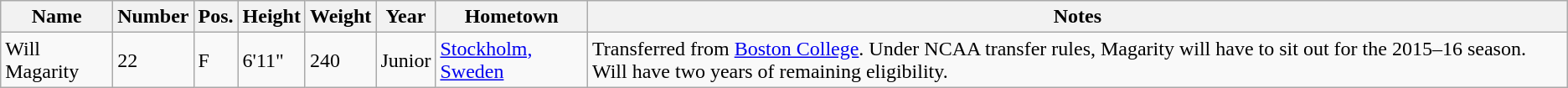<table class="wikitable sortable" border="1">
<tr>
<th>Name</th>
<th>Number</th>
<th>Pos.</th>
<th>Height</th>
<th>Weight</th>
<th>Year</th>
<th>Hometown</th>
<th class="unsortable">Notes</th>
</tr>
<tr>
<td>Will Magarity</td>
<td>22</td>
<td>F</td>
<td>6'11"</td>
<td>240</td>
<td>Junior</td>
<td><a href='#'>Stockholm, Sweden</a></td>
<td>Transferred from <a href='#'>Boston College</a>. Under NCAA transfer rules, Magarity will have to sit out for the 2015–16 season. Will have two years of remaining eligibility.</td>
</tr>
</table>
